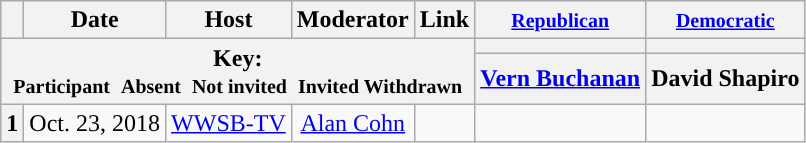<table class="wikitable" style="text-align:center;">
<tr>
<th scope="col"></th>
<th scope="col">Date</th>
<th scope="col">Host</th>
<th scope="col">Moderator</th>
<th scope="col">Link</th>
<th scope="col"><small><a href='#'>Republican</a></small></th>
<th scope="col"><small><a href='#'>Democratic</a></small></th>
</tr>
<tr>
<th colspan="5" rowspan="2">Key:<br> <small>Participant </small>  <small>Absent </small>  <small>Not invited </small>  <small>Invited  Withdrawn</small></th>
<th scope="col" style="background:"></th>
<th scope="col" style="background:"></th>
</tr>
<tr>
<th scope="col"><a href='#'>Vern Buchanan</a></th>
<th scope="col">David Shapiro</th>
</tr>
<tr>
<th>1</th>
<td style="white-space:nowrap;">Oct. 23, 2018</td>
<td style="white-space:nowrap;"><a href='#'>WWSB-TV</a></td>
<td style="white-space:nowrap;"><a href='#'>Alan Cohn</a></td>
<td style="white-space:nowrap;"></td>
<td></td>
<td></td>
</tr>
</table>
